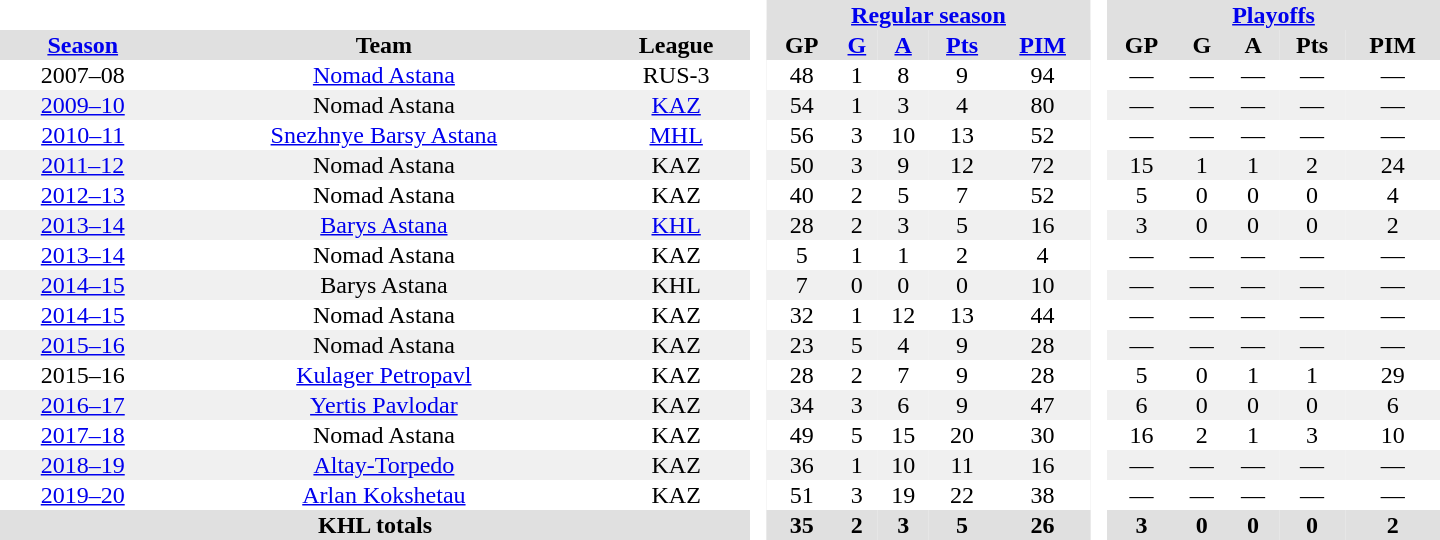<table border="0" cellpadding="1" cellspacing="0" style="text-align:center; width:60em">
<tr bgcolor="#e0e0e0">
<th colspan="3" bgcolor="#ffffff"> </th>
<th rowspan="99" bgcolor="#ffffff"> </th>
<th colspan="5"><a href='#'>Regular season</a></th>
<th rowspan="99" bgcolor="#ffffff"> </th>
<th colspan="5"><a href='#'>Playoffs</a></th>
</tr>
<tr bgcolor="#e0e0e0">
<th><a href='#'>Season</a></th>
<th>Team</th>
<th>League</th>
<th>GP</th>
<th><a href='#'>G</a></th>
<th><a href='#'>A</a></th>
<th><a href='#'>Pts</a></th>
<th><a href='#'>PIM</a></th>
<th>GP</th>
<th>G</th>
<th>A</th>
<th>Pts</th>
<th>PIM</th>
</tr>
<tr>
<td>2007–08</td>
<td><a href='#'>Nomad Astana</a></td>
<td>RUS-3</td>
<td>48</td>
<td>1</td>
<td>8</td>
<td>9</td>
<td>94</td>
<td>—</td>
<td>—</td>
<td>—</td>
<td>—</td>
<td>—</td>
</tr>
<tr bgcolor="#f0f0f0">
<td><a href='#'>2009–10</a></td>
<td>Nomad Astana</td>
<td><a href='#'>KAZ</a></td>
<td>54</td>
<td>1</td>
<td>3</td>
<td>4</td>
<td>80</td>
<td>—</td>
<td>—</td>
<td>—</td>
<td>—</td>
<td>—</td>
</tr>
<tr>
<td><a href='#'>2010–11</a></td>
<td><a href='#'>Snezhnye Barsy Astana</a></td>
<td><a href='#'>MHL</a></td>
<td>56</td>
<td>3</td>
<td>10</td>
<td>13</td>
<td>52</td>
<td>—</td>
<td>—</td>
<td>—</td>
<td>—</td>
<td>—</td>
</tr>
<tr bgcolor="#f0f0f0">
<td><a href='#'>2011–12</a></td>
<td>Nomad Astana</td>
<td>KAZ</td>
<td>50</td>
<td>3</td>
<td>9</td>
<td>12</td>
<td>72</td>
<td>15</td>
<td>1</td>
<td>1</td>
<td>2</td>
<td>24</td>
</tr>
<tr>
<td><a href='#'>2012–13</a></td>
<td>Nomad Astana</td>
<td>KAZ</td>
<td>40</td>
<td>2</td>
<td>5</td>
<td>7</td>
<td>52</td>
<td>5</td>
<td>0</td>
<td>0</td>
<td>0</td>
<td>4</td>
</tr>
<tr bgcolor="#f0f0f0">
<td><a href='#'>2013–14</a></td>
<td><a href='#'>Barys Astana</a></td>
<td><a href='#'>KHL</a></td>
<td>28</td>
<td>2</td>
<td>3</td>
<td>5</td>
<td>16</td>
<td>3</td>
<td>0</td>
<td>0</td>
<td>0</td>
<td>2</td>
</tr>
<tr>
<td><a href='#'>2013–14</a></td>
<td>Nomad Astana</td>
<td>KAZ</td>
<td>5</td>
<td>1</td>
<td>1</td>
<td>2</td>
<td>4</td>
<td>—</td>
<td>—</td>
<td>—</td>
<td>—</td>
<td>—</td>
</tr>
<tr bgcolor="#f0f0f0">
<td><a href='#'>2014–15</a></td>
<td>Barys Astana</td>
<td>KHL</td>
<td>7</td>
<td>0</td>
<td>0</td>
<td>0</td>
<td>10</td>
<td>—</td>
<td>—</td>
<td>—</td>
<td>—</td>
<td>—</td>
</tr>
<tr>
<td><a href='#'>2014–15</a></td>
<td>Nomad Astana</td>
<td>KAZ</td>
<td>32</td>
<td>1</td>
<td>12</td>
<td>13</td>
<td>44</td>
<td>—</td>
<td>—</td>
<td>—</td>
<td>—</td>
<td>—</td>
</tr>
<tr bgcolor="#f0f0f0">
<td><a href='#'>2015–16</a></td>
<td>Nomad Astana</td>
<td>KAZ</td>
<td>23</td>
<td>5</td>
<td>4</td>
<td>9</td>
<td>28</td>
<td>—</td>
<td>—</td>
<td>—</td>
<td>—</td>
<td>—</td>
</tr>
<tr>
<td>2015–16</td>
<td><a href='#'>Kulager Petropavl</a></td>
<td>KAZ</td>
<td>28</td>
<td>2</td>
<td>7</td>
<td>9</td>
<td>28</td>
<td>5</td>
<td>0</td>
<td>1</td>
<td>1</td>
<td>29</td>
</tr>
<tr bgcolor="#f0f0f0">
<td><a href='#'>2016–17</a></td>
<td><a href='#'>Yertis Pavlodar</a></td>
<td>KAZ</td>
<td>34</td>
<td>3</td>
<td>6</td>
<td>9</td>
<td>47</td>
<td>6</td>
<td>0</td>
<td>0</td>
<td>0</td>
<td>6</td>
</tr>
<tr>
<td><a href='#'>2017–18</a></td>
<td>Nomad Astana</td>
<td>KAZ</td>
<td>49</td>
<td>5</td>
<td>15</td>
<td>20</td>
<td>30</td>
<td>16</td>
<td>2</td>
<td>1</td>
<td>3</td>
<td>10</td>
</tr>
<tr bgcolor="#f0f0f0">
<td><a href='#'>2018–19</a></td>
<td><a href='#'>Altay-Torpedo</a></td>
<td>KAZ</td>
<td>36</td>
<td>1</td>
<td>10</td>
<td>11</td>
<td>16</td>
<td>—</td>
<td>—</td>
<td>—</td>
<td>—</td>
<td>—</td>
</tr>
<tr>
<td><a href='#'>2019–20</a></td>
<td><a href='#'>Arlan Kokshetau</a></td>
<td>KAZ</td>
<td>51</td>
<td>3</td>
<td>19</td>
<td>22</td>
<td>38</td>
<td>—</td>
<td>—</td>
<td>—</td>
<td>—</td>
<td>—</td>
</tr>
<tr style="background:#e0e0e0;">
<th colspan="3">KHL totals</th>
<th>35</th>
<th>2</th>
<th>3</th>
<th>5</th>
<th>26</th>
<th>3</th>
<th>0</th>
<th>0</th>
<th>0</th>
<th>2</th>
</tr>
</table>
